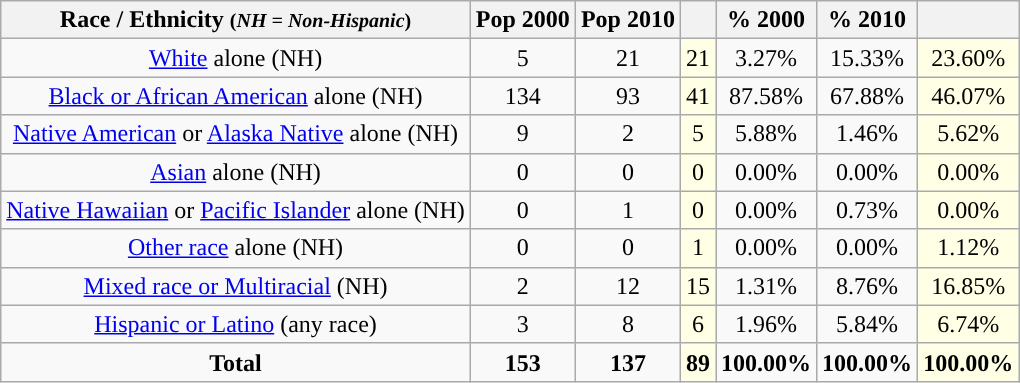<table class="wikitable" style="text-align:center;">
<tr>
<th>Race / Ethnicity <small>(<em>NH = Non-Hispanic</em>)</small></th>
<th>Pop 2000</th>
<th>Pop 2010</th>
<th></th>
<th>% 2000</th>
<th>% 2010</th>
<th></th>
</tr>
<tr>
<td><a href='#'>White</a> alone (NH)</td>
<td>5</td>
<td>21</td>
<td style='background: #ffffe6;'>21</td>
<td>3.27%</td>
<td>15.33%</td>
<td style='background: #ffffe6;'>23.60%</td>
</tr>
<tr>
<td><a href='#'>Black or African American</a> alone (NH)</td>
<td>134</td>
<td>93</td>
<td style='background: #ffffe6;'>41</td>
<td>87.58%</td>
<td>67.88%</td>
<td style='background: #ffffe6;'>46.07%</td>
</tr>
<tr>
<td><a href='#'>Native American</a> or <a href='#'>Alaska Native</a> alone (NH)</td>
<td>9</td>
<td>2</td>
<td style='background: #ffffe6;'>5</td>
<td>5.88%</td>
<td>1.46%</td>
<td style='background: #ffffe6;'>5.62%</td>
</tr>
<tr>
<td><a href='#'>Asian</a> alone (NH)</td>
<td>0</td>
<td>0</td>
<td style='background: #ffffe6;'>0</td>
<td>0.00%</td>
<td>0.00%</td>
<td style='background: #ffffe6;'>0.00%</td>
</tr>
<tr>
<td><a href='#'>Native Hawaiian</a> or <a href='#'>Pacific Islander</a> alone (NH)</td>
<td>0</td>
<td>1</td>
<td style='background: #ffffe6;'>0</td>
<td>0.00%</td>
<td>0.73%</td>
<td style='background: #ffffe6;'>0.00%</td>
</tr>
<tr>
<td><a href='#'>Other race</a> alone (NH)</td>
<td>0</td>
<td>0</td>
<td style='background: #ffffe6;'>1</td>
<td>0.00%</td>
<td>0.00%</td>
<td style='background: #ffffe6;'>1.12%</td>
</tr>
<tr>
<td><a href='#'>Mixed race or Multiracial</a> (NH)</td>
<td>2</td>
<td>12</td>
<td style='background: #ffffe6;'>15</td>
<td>1.31%</td>
<td>8.76%</td>
<td style='background: #ffffe6;'>16.85%</td>
</tr>
<tr>
<td><a href='#'>Hispanic or Latino</a> (any race)</td>
<td>3</td>
<td>8</td>
<td style='background: #ffffe6;'>6</td>
<td>1.96%</td>
<td>5.84%</td>
<td style='background: #ffffe6;'>6.74%</td>
</tr>
<tr>
<td><strong>Total</strong></td>
<td><strong>153</strong></td>
<td><strong>137</strong></td>
<td style='background: #ffffe6;'><strong>89</strong></td>
<td><strong>100.00%</strong></td>
<td><strong>100.00%</strong></td>
<td style='background: #ffffe6;'><strong>100.00%</strong></td>
</tr>
</table>
